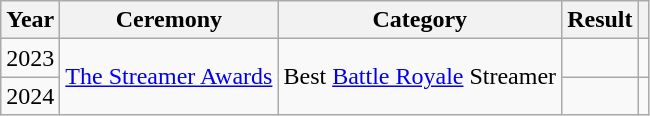<table class="wikitable" style="text-align:center;">
<tr>
<th>Year</th>
<th>Ceremony</th>
<th>Category</th>
<th>Result</th>
<th></th>
</tr>
<tr>
<td>2023</td>
<td rowspan="2"><a href='#'>The Streamer Awards</a></td>
<td rowspan="2">Best <a href='#'>Battle Royale</a> Streamer</td>
<td></td>
<td></td>
</tr>
<tr>
<td>2024</td>
<td></td>
<td></td>
</tr>
</table>
